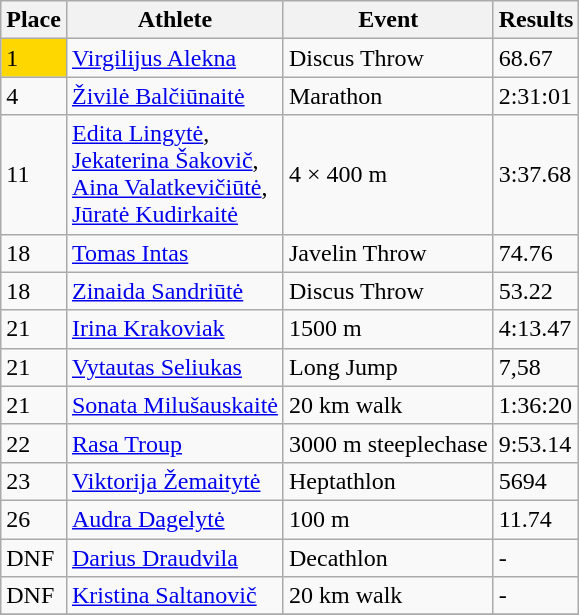<table class="wikitable">
<tr>
<th>Place</th>
<th>Athlete</th>
<th>Event</th>
<th>Results</th>
</tr>
<tr>
<td bgcolor="gold">1</td>
<td><a href='#'>Virgilijus Alekna</a></td>
<td>Discus Throw</td>
<td>68.67</td>
</tr>
<tr>
<td>4</td>
<td><a href='#'>Živilė Balčiūnaitė</a></td>
<td>Marathon</td>
<td>2:31:01</td>
</tr>
<tr>
<td>11</td>
<td><a href='#'>Edita Lingytė</a>,<br> <a href='#'>Jekaterina Šakovič</a>,<br> <a href='#'>Aina Valatkevičiūtė</a>,<br> <a href='#'>Jūratė Kudirkaitė</a></td>
<td>4 × 400 m</td>
<td>3:37.68</td>
</tr>
<tr>
<td>18</td>
<td><a href='#'>Tomas Intas</a></td>
<td>Javelin Throw</td>
<td>74.76</td>
</tr>
<tr>
<td>18</td>
<td><a href='#'>Zinaida Sandriūtė</a></td>
<td>Discus Throw</td>
<td>53.22</td>
</tr>
<tr>
<td>21</td>
<td><a href='#'>Irina Krakoviak</a></td>
<td>1500 m</td>
<td>4:13.47</td>
</tr>
<tr>
<td>21</td>
<td><a href='#'>Vytautas Seliukas</a></td>
<td>Long Jump</td>
<td>7,58</td>
</tr>
<tr>
<td>21</td>
<td><a href='#'>Sonata Milušauskaitė</a></td>
<td>20 km walk</td>
<td>1:36:20</td>
</tr>
<tr>
<td>22</td>
<td><a href='#'>Rasa Troup</a></td>
<td>3000 m steeplechase</td>
<td>9:53.14</td>
</tr>
<tr>
<td>23</td>
<td><a href='#'>Viktorija Žemaitytė</a></td>
<td>Heptathlon</td>
<td>5694</td>
</tr>
<tr>
<td>26</td>
<td><a href='#'>Audra Dagelytė</a></td>
<td>100 m</td>
<td>11.74</td>
</tr>
<tr>
<td>DNF</td>
<td><a href='#'>Darius Draudvila</a></td>
<td>Decathlon</td>
<td>-</td>
</tr>
<tr>
<td>DNF</td>
<td><a href='#'>Kristina Saltanovič</a></td>
<td>20 km walk</td>
<td>-</td>
</tr>
<tr>
</tr>
</table>
